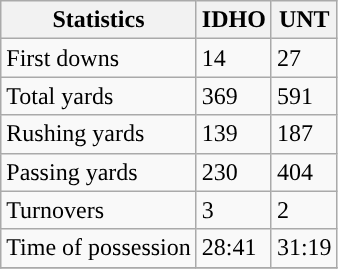<table class="wikitable" style="float: left;">
<tr>
<th>Statistics</th>
<th>IDHO</th>
<th>UNT</th>
</tr>
<tr>
<td>First downs</td>
<td>14</td>
<td>27</td>
</tr>
<tr>
<td>Total yards</td>
<td>369</td>
<td>591</td>
</tr>
<tr>
<td>Rushing yards</td>
<td>139</td>
<td>187</td>
</tr>
<tr>
<td>Passing yards</td>
<td>230</td>
<td>404</td>
</tr>
<tr>
<td>Turnovers</td>
<td>3</td>
<td>2</td>
</tr>
<tr>
<td>Time of possession</td>
<td>28:41</td>
<td>31:19</td>
</tr>
<tr>
</tr>
</table>
